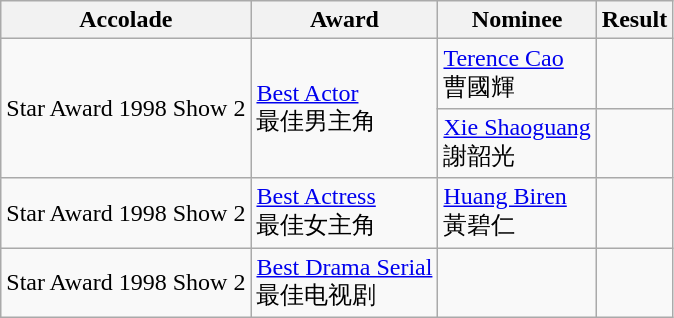<table class="wikitable">
<tr>
<th>Accolade</th>
<th>Award</th>
<th>Nominee</th>
<th>Result</th>
</tr>
<tr>
<td rowspan="2">Star Award 1998 Show 2</td>
<td rowspan="2"><a href='#'>Best Actor</a> <br> 最佳男主角</td>
<td><a href='#'>Terence Cao</a> <br> 曹國輝</td>
<td></td>
</tr>
<tr>
<td><a href='#'>Xie Shaoguang</a> <br> 謝韶光</td>
<td></td>
</tr>
<tr>
<td>Star Award 1998 Show 2</td>
<td><a href='#'>Best Actress</a> <br> 最佳女主角</td>
<td><a href='#'>Huang Biren</a> <br> 黃碧仁</td>
<td></td>
</tr>
<tr>
<td>Star Award 1998 Show 2</td>
<td><a href='#'>Best Drama Serial</a> <br> 最佳电视剧</td>
<td></td>
<td></td>
</tr>
</table>
